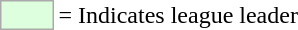<table>
<tr>
<td style="background:#DDFFDD; border:1px solid #aaa; width:2em;"></td>
<td>= Indicates league leader</td>
</tr>
</table>
